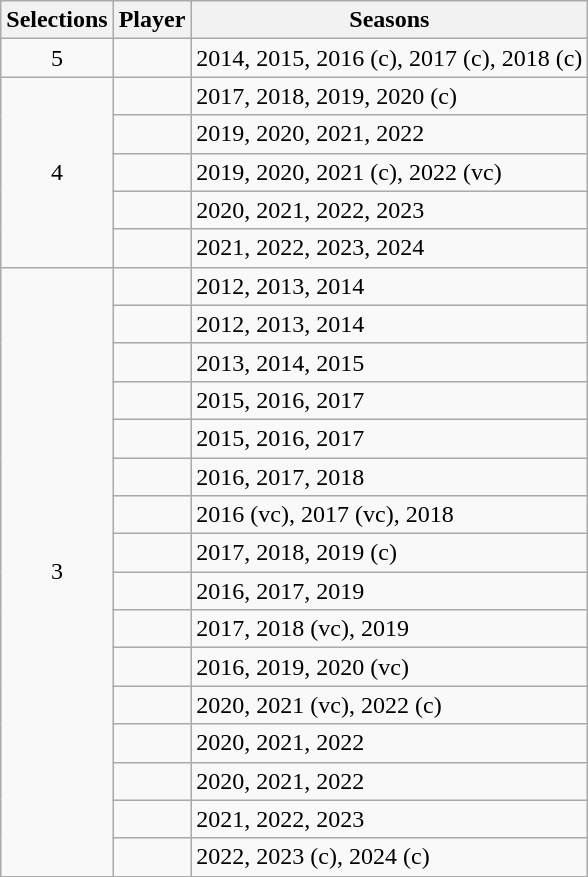<table class="wikitable sortable">
<tr>
<th>Selections</th>
<th>Player</th>
<th class="unsortable">Seasons</th>
</tr>
<tr>
<td align="center">5</td>
<td></td>
<td>2014, 2015, 2016 (c), 2017 (c), 2018 (c)</td>
</tr>
<tr>
<td rowspan="5" align="center">4</td>
<td></td>
<td>2017, 2018, 2019, 2020 (c)</td>
</tr>
<tr>
<td></td>
<td>2019, 2020, 2021, 2022</td>
</tr>
<tr>
<td></td>
<td>2019, 2020, 2021 (c), 2022 (vc)</td>
</tr>
<tr>
<td></td>
<td>2020, 2021, 2022, 2023</td>
</tr>
<tr>
<td></td>
<td>2021, 2022, 2023, 2024</td>
</tr>
<tr>
<td rowspan="16" align="center">3</td>
<td></td>
<td>2012, 2013, 2014</td>
</tr>
<tr>
<td></td>
<td>2012, 2013, 2014</td>
</tr>
<tr>
<td></td>
<td>2013, 2014, 2015</td>
</tr>
<tr>
<td></td>
<td>2015, 2016, 2017</td>
</tr>
<tr>
<td></td>
<td>2015, 2016, 2017</td>
</tr>
<tr>
<td></td>
<td>2016, 2017, 2018</td>
</tr>
<tr>
<td></td>
<td>2016 (vc), 2017 (vc), 2018</td>
</tr>
<tr>
<td></td>
<td>2017, 2018, 2019 (c)</td>
</tr>
<tr>
<td></td>
<td>2016, 2017, 2019</td>
</tr>
<tr>
<td></td>
<td>2017, 2018 (vc), 2019</td>
</tr>
<tr>
<td></td>
<td>2016, 2019, 2020 (vc)</td>
</tr>
<tr>
<td></td>
<td>2020, 2021 (vc), 2022 (c)</td>
</tr>
<tr>
<td></td>
<td>2020, 2021, 2022</td>
</tr>
<tr>
<td></td>
<td>2020, 2021, 2022</td>
</tr>
<tr>
<td></td>
<td>2021, 2022, 2023</td>
</tr>
<tr>
<td></td>
<td>2022, 2023 (c), 2024 (c)</td>
</tr>
</table>
